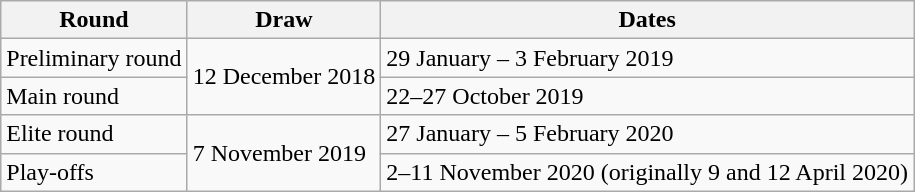<table class="wikitable">
<tr>
<th>Round</th>
<th>Draw</th>
<th>Dates</th>
</tr>
<tr>
<td>Preliminary round</td>
<td rowspan=2>12 December 2018</td>
<td>29 January – 3 February 2019</td>
</tr>
<tr>
<td>Main round</td>
<td>22–27 October 2019</td>
</tr>
<tr>
<td>Elite round</td>
<td rowspan=2>7 November 2019</td>
<td>27 January – 5 February 2020</td>
</tr>
<tr>
<td>Play-offs</td>
<td>2–11 November 2020 (originally 9 and 12 April 2020)</td>
</tr>
</table>
